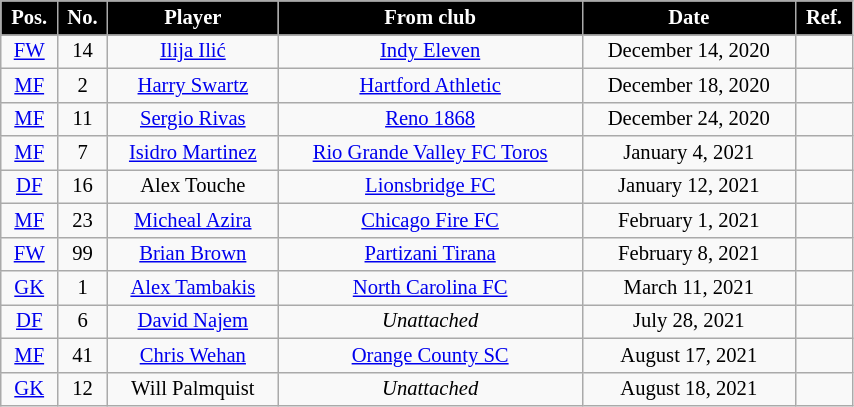<table class="wikitable" style="text-align:center; font-size:86%; width:45%;">
<tr>
<th style="background:#000; color:white; text-align:center;">Pos.</th>
<th style="background:#000; color:white; text-align:center;">No.</th>
<th style="background:#000; color:white; text-align:center;">Player</th>
<th style="background:#000; color:white; text-align:center;">From club</th>
<th style="background:#000; color:white; text-align:center;">Date</th>
<th style="background:#000; color:white; text-align:center;">Ref.</th>
</tr>
<tr>
<td><a href='#'>FW</a></td>
<td>14</td>
<td> <a href='#'>Ilija Ilić</a></td>
<td> <a href='#'>Indy Eleven</a></td>
<td>December 14, 2020</td>
<td></td>
</tr>
<tr>
<td><a href='#'>MF</a></td>
<td>2</td>
<td> <a href='#'>Harry Swartz</a></td>
<td> <a href='#'>Hartford Athletic</a></td>
<td>December 18, 2020</td>
<td></td>
</tr>
<tr>
<td><a href='#'>MF</a></td>
<td>11</td>
<td> <a href='#'>Sergio Rivas</a></td>
<td> <a href='#'>Reno 1868</a></td>
<td>December 24, 2020</td>
<td></td>
</tr>
<tr>
<td><a href='#'>MF</a></td>
<td>7</td>
<td> <a href='#'>Isidro Martinez</a></td>
<td> <a href='#'>Rio Grande Valley FC Toros</a></td>
<td>January 4, 2021</td>
<td></td>
</tr>
<tr>
<td><a href='#'>DF</a></td>
<td>16</td>
<td> Alex Touche</td>
<td> <a href='#'>Lionsbridge FC</a></td>
<td>January 12, 2021</td>
<td></td>
</tr>
<tr>
<td><a href='#'>MF</a></td>
<td>23</td>
<td> <a href='#'>Micheal Azira</a></td>
<td> <a href='#'>Chicago Fire FC</a></td>
<td>February 1, 2021</td>
<td></td>
</tr>
<tr>
<td><a href='#'>FW</a></td>
<td>99</td>
<td> <a href='#'>Brian Brown</a></td>
<td> <a href='#'>Partizani Tirana</a></td>
<td>February 8, 2021</td>
<td></td>
</tr>
<tr>
<td><a href='#'>GK</a></td>
<td>1</td>
<td> <a href='#'>Alex Tambakis</a></td>
<td> <a href='#'>North Carolina FC</a></td>
<td>March 11, 2021</td>
<td></td>
</tr>
<tr>
<td><a href='#'>DF</a></td>
<td>6</td>
<td> <a href='#'>David Najem</a></td>
<td><em>Unattached</em></td>
<td>July 28, 2021</td>
<td></td>
</tr>
<tr>
<td><a href='#'>MF</a></td>
<td>41</td>
<td> <a href='#'>Chris Wehan</a></td>
<td> <a href='#'>Orange County SC</a></td>
<td>August 17, 2021</td>
<td></td>
</tr>
<tr>
<td><a href='#'>GK</a></td>
<td>12</td>
<td> Will Palmquist</td>
<td><em>Unattached</em></td>
<td>August 18, 2021</td>
<td></td>
</tr>
</table>
